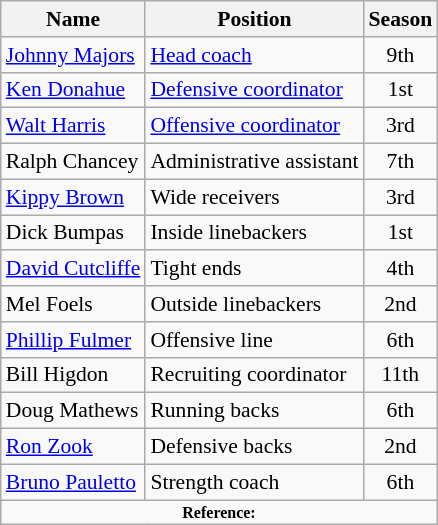<table class="wikitable" border="1" style="font-size:90%;">
<tr>
<th>Name</th>
<th>Position</th>
<th>Season</th>
</tr>
<tr>
<td><a href='#'>Johnny Majors</a></td>
<td><a href='#'>Head coach</a></td>
<td align=center>9th</td>
</tr>
<tr>
<td><a href='#'>Ken Donahue</a></td>
<td><a href='#'>Defensive coordinator</a></td>
<td align=center>1st</td>
</tr>
<tr>
<td><a href='#'>Walt Harris</a></td>
<td><a href='#'>Offensive coordinator</a></td>
<td align=center>3rd</td>
</tr>
<tr>
<td>Ralph Chancey</td>
<td>Administrative assistant</td>
<td align=center>7th</td>
</tr>
<tr>
<td><a href='#'>Kippy Brown</a></td>
<td>Wide receivers</td>
<td align=center>3rd</td>
</tr>
<tr>
<td>Dick Bumpas</td>
<td>Inside linebackers</td>
<td align=center>1st</td>
</tr>
<tr>
<td><a href='#'>David Cutcliffe</a></td>
<td>Tight ends</td>
<td align=center>4th</td>
</tr>
<tr>
<td>Mel Foels</td>
<td>Outside linebackers</td>
<td align=center>2nd</td>
</tr>
<tr>
<td><a href='#'>Phillip Fulmer</a></td>
<td>Offensive line</td>
<td align=center>6th</td>
</tr>
<tr>
<td>Bill Higdon</td>
<td>Recruiting coordinator</td>
<td align=center>11th</td>
</tr>
<tr>
<td>Doug Mathews</td>
<td>Running backs</td>
<td align=center>6th</td>
</tr>
<tr>
<td><a href='#'>Ron Zook</a></td>
<td>Defensive backs</td>
<td align=center>2nd</td>
</tr>
<tr>
<td><a href='#'>Bruno Pauletto</a></td>
<td>Strength coach</td>
<td align=center>6th</td>
</tr>
<tr>
<td colspan="4" style="font-size: 8pt" align="center"><strong>Reference:</strong></td>
</tr>
</table>
